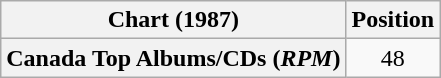<table class="wikitable plainrowheaders" style="text-align:center">
<tr>
<th scope="col">Chart (1987)</th>
<th scope="col">Position</th>
</tr>
<tr>
<th scope="row">Canada Top Albums/CDs (<em>RPM</em>)</th>
<td>48</td>
</tr>
</table>
